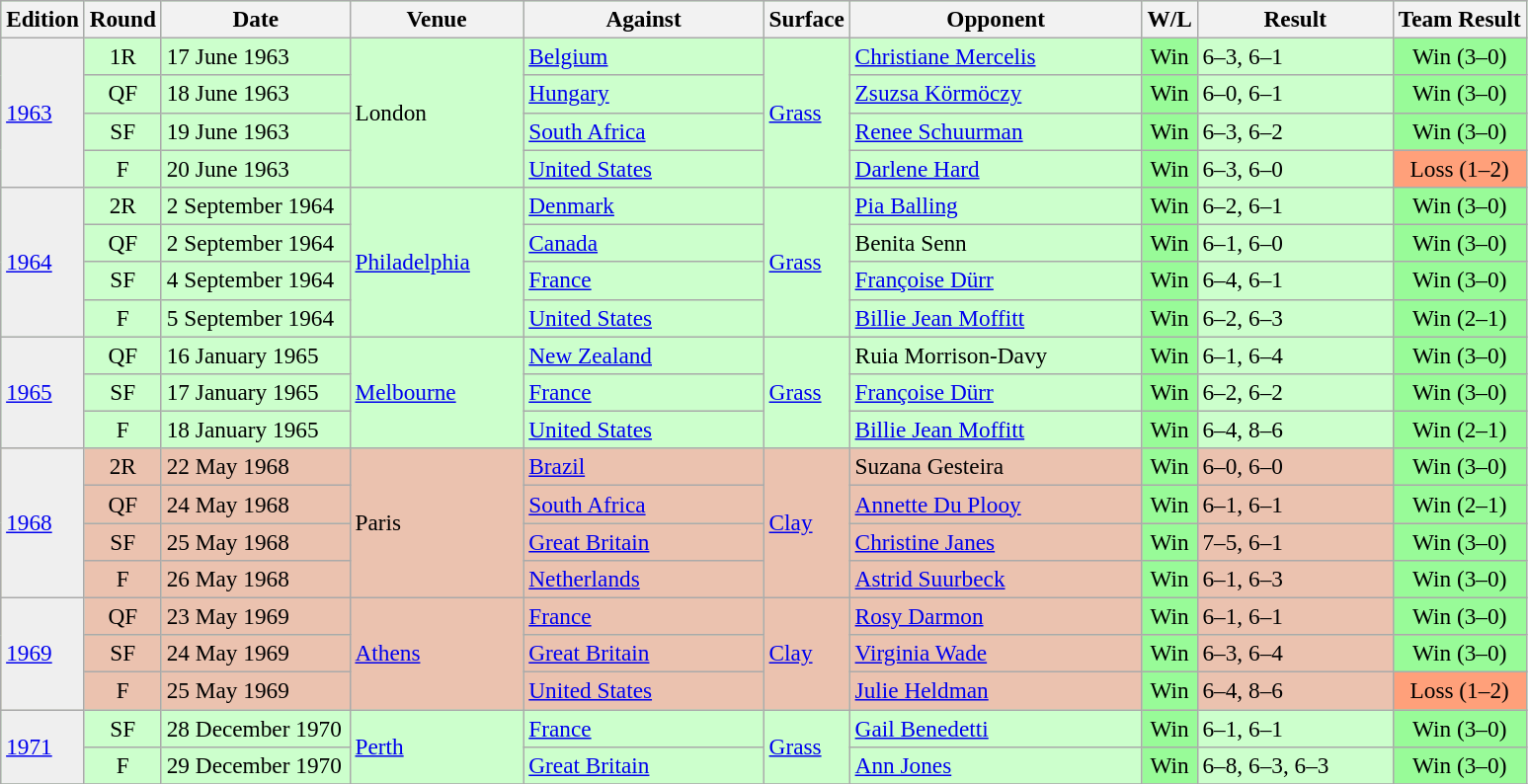<table class=wikitable style=font-size:97%;background:#CCFFCC>
<tr>
<th>Edition</th>
<th>Round</th>
<th width=120>Date</th>
<th width=110>Venue</th>
<th width=155>Against</th>
<th>Surface</th>
<th width=190>Opponent</th>
<th>W/L</th>
<th width=125>Result</th>
<th>Team Result</th>
</tr>
<tr>
<td rowspan=4 bgcolor=#EFEFEF><a href='#'>1963</a></td>
<td style=text-align:center>1R</td>
<td>17 June 1963</td>
<td rowspan=4>London</td>
<td> <a href='#'>Belgium</a></td>
<td rowspan=4><a href='#'>Grass</a></td>
<td> <a href='#'>Christiane Mercelis</a></td>
<td style=text-align:center;background:#98fb98>Win</td>
<td>6–3, 6–1</td>
<td style=text-align:center;background:#98fb98>Win (3–0)</td>
</tr>
<tr>
<td style=text-align:center>QF</td>
<td>18 June 1963</td>
<td> <a href='#'>Hungary</a></td>
<td> <a href='#'>Zsuzsa Körmöczy</a></td>
<td style=text-align:center;background:#98fb98>Win</td>
<td>6–0, 6–1</td>
<td style=text-align:center;background:#98fb98>Win (3–0)</td>
</tr>
<tr>
<td style=text-align:center>SF</td>
<td>19 June 1963</td>
<td> <a href='#'>South Africa</a></td>
<td> <a href='#'>Renee Schuurman</a></td>
<td style=text-align:center;background:#98fb98>Win</td>
<td>6–3, 6–2</td>
<td style=text-align:center;background:#98fb98>Win (3–0)</td>
</tr>
<tr>
<td style=text-align:center>F</td>
<td>20 June 1963</td>
<td> <a href='#'>United States</a></td>
<td> <a href='#'>Darlene Hard</a></td>
<td style=text-align:center;background:#98fb98>Win</td>
<td>6–3, 6–0</td>
<td style=text-align:center;background:#ffa07a>Loss (1–2)</td>
</tr>
<tr>
<td rowspan=4 bgcolor=#EFEFEF><a href='#'>1964</a></td>
<td style=text-align:center>2R</td>
<td>2 September 1964</td>
<td rowspan=4><a href='#'>Philadelphia</a></td>
<td> <a href='#'>Denmark</a></td>
<td rowspan=4><a href='#'>Grass</a></td>
<td> <a href='#'>Pia Balling</a></td>
<td style=text-align:center;background:#98fb98>Win</td>
<td>6–2, 6–1</td>
<td style=text-align:center;background:#98fb98>Win (3–0)</td>
</tr>
<tr>
<td style=text-align:center>QF</td>
<td>2 September 1964</td>
<td> <a href='#'>Canada</a></td>
<td> Benita Senn</td>
<td style=text-align:center;background:#98fb98>Win</td>
<td>6–1, 6–0</td>
<td style=text-align:center;background:#98fb98>Win (3–0)</td>
</tr>
<tr>
<td style=text-align:center>SF</td>
<td>4 September 1964</td>
<td> <a href='#'>France</a></td>
<td> <a href='#'>Françoise Dürr</a></td>
<td style=text-align:center;background:#98fb98>Win</td>
<td>6–4, 6–1</td>
<td style=text-align:center;background:#98fb98>Win (3–0)</td>
</tr>
<tr>
<td style=text-align:center>F</td>
<td>5 September 1964</td>
<td> <a href='#'>United States</a></td>
<td> <a href='#'>Billie Jean Moffitt</a></td>
<td style=text-align:center;background:#98fb98>Win</td>
<td>6–2, 6–3</td>
<td style=text-align:center;background:#98fb98>Win (2–1)</td>
</tr>
<tr>
<td rowspan=3 bgcolor=#EFEFEF><a href='#'>1965</a></td>
<td style=text-align:center>QF</td>
<td>16 January 1965</td>
<td rowspan=3><a href='#'>Melbourne</a></td>
<td> <a href='#'>New Zealand</a></td>
<td rowspan=3><a href='#'>Grass</a></td>
<td> Ruia Morrison-Davy</td>
<td style=text-align:center;background:#98fb98>Win</td>
<td>6–1, 6–4</td>
<td style=text-align:center;background:#98fb98>Win (3–0)</td>
</tr>
<tr>
<td style=text-align:center>SF</td>
<td>17 January 1965</td>
<td> <a href='#'>France</a></td>
<td> <a href='#'>Françoise Dürr</a></td>
<td style=text-align:center;background:#98fb98>Win</td>
<td>6–2, 6–2</td>
<td style=text-align:center;background:#98fb98>Win (3–0)</td>
</tr>
<tr>
<td style=text-align:center>F</td>
<td>18 January 1965</td>
<td> <a href='#'>United States</a></td>
<td> <a href='#'>Billie Jean Moffitt</a></td>
<td style=text-align:center;background:#98fb98>Win</td>
<td>6–4, 8–6</td>
<td style=text-align:center;background:#98fb98>Win (2–1)</td>
</tr>
<tr bgcolor=#EBC2AF>
<td rowspan=4 bgcolor=#EFEFEF><a href='#'>1968</a></td>
<td style=text-align:center>2R</td>
<td>22 May 1968</td>
<td rowspan=4>Paris</td>
<td> <a href='#'>Brazil</a></td>
<td rowspan=4><a href='#'>Clay</a></td>
<td> Suzana Gesteira</td>
<td style=text-align:center;background:#98fb98>Win</td>
<td>6–0, 6–0</td>
<td style=text-align:center;background:#98fb98>Win (3–0)</td>
</tr>
<tr bgcolor=#EBC2AF>
<td style=text-align:center>QF</td>
<td>24 May 1968</td>
<td> <a href='#'>South Africa</a></td>
<td> <a href='#'>Annette Du Plooy</a></td>
<td style=text-align:center;background:#98fb98>Win</td>
<td>6–1, 6–1</td>
<td style=text-align:center;background:#98fb98>Win (2–1)</td>
</tr>
<tr bgcolor=#EBC2AF>
<td style=text-align:center>SF</td>
<td>25 May 1968</td>
<td> <a href='#'>Great Britain</a></td>
<td> <a href='#'>Christine Janes</a></td>
<td style=text-align:center;background:#98fb98>Win</td>
<td>7–5, 6–1</td>
<td style=text-align:center;background:#98fb98>Win (3–0)</td>
</tr>
<tr bgcolor=#EBC2AF>
<td style=text-align:center>F</td>
<td>26 May 1968</td>
<td> <a href='#'>Netherlands</a></td>
<td> <a href='#'>Astrid Suurbeck</a></td>
<td style=text-align:center;background:#98fb98>Win</td>
<td>6–1, 6–3</td>
<td style=text-align:center;background:#98fb98>Win (3–0)</td>
</tr>
<tr bgcolor=#EBC2AF>
<td rowspan=3 bgcolor=#EFEFEF><a href='#'>1969</a></td>
<td style=text-align:center>QF</td>
<td>23 May 1969</td>
<td rowspan=3><a href='#'>Athens</a></td>
<td> <a href='#'>France</a></td>
<td rowspan=3><a href='#'>Clay</a></td>
<td> <a href='#'>Rosy Darmon</a></td>
<td style=text-align:center;background:#98fb98>Win</td>
<td>6–1, 6–1</td>
<td style=text-align:center;background:#98fb98>Win (3–0)</td>
</tr>
<tr bgcolor=#EBC2AF>
<td style=text-align:center>SF</td>
<td>24 May 1969</td>
<td> <a href='#'>Great Britain</a></td>
<td> <a href='#'>Virginia Wade</a></td>
<td style=text-align:center;background:#98fb98>Win</td>
<td>6–3, 6–4</td>
<td style=text-align:center;background:#98fb98>Win (3–0)</td>
</tr>
<tr bgcolor=#EBC2AF>
<td style=text-align:center>F</td>
<td>25 May 1969</td>
<td> <a href='#'>United States</a></td>
<td> <a href='#'>Julie Heldman</a></td>
<td style=text-align:center;background:#98fb98>Win</td>
<td>6–4, 8–6</td>
<td style=text-align:center;background:#ffa07a>Loss (1–2)</td>
</tr>
<tr>
<td rowspan=2 bgcolor=#EFEFEF><a href='#'>1971</a></td>
<td style=text-align:center>SF</td>
<td>28 December 1970</td>
<td rowspan=2><a href='#'>Perth</a></td>
<td> <a href='#'>France</a></td>
<td rowspan=2><a href='#'>Grass</a></td>
<td> <a href='#'>Gail Benedetti</a></td>
<td style=text-align:center;background:#98fb98>Win</td>
<td>6–1, 6–1</td>
<td style=text-align:center;background:#98fb98>Win (3–0)</td>
</tr>
<tr>
<td style=text-align:center>F</td>
<td>29 December 1970</td>
<td> <a href='#'>Great Britain</a></td>
<td> <a href='#'>Ann Jones</a></td>
<td style=text-align:center;background:#98fb98>Win</td>
<td>6–8, 6–3, 6–3</td>
<td style=text-align:center;background:#98fb98>Win (3–0)</td>
</tr>
<tr>
</tr>
</table>
